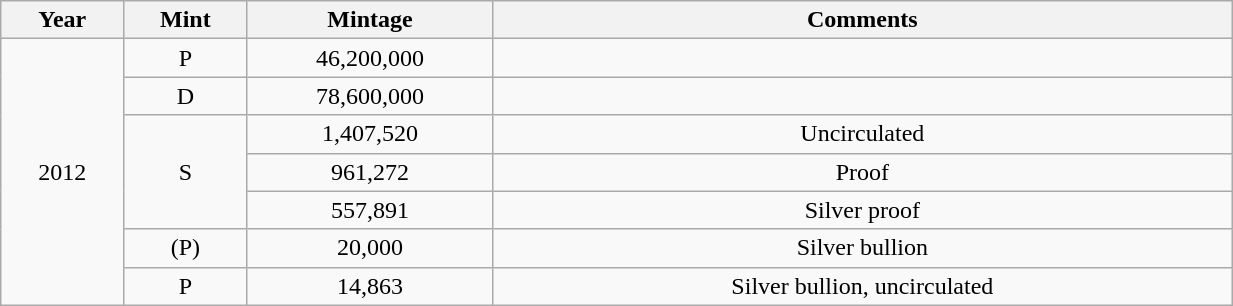<table class="wikitable sortable" style="min-width:65%; text-align:center;">
<tr>
<th width="10%">Year</th>
<th width="10%">Mint</th>
<th width="20%">Mintage</th>
<th width="60%">Comments</th>
</tr>
<tr>
<td rowspan="7">2012</td>
<td>P</td>
<td>46,200,000</td>
<td></td>
</tr>
<tr>
<td>D</td>
<td>78,600,000</td>
<td></td>
</tr>
<tr>
<td rowspan="3">S</td>
<td>1,407,520</td>
<td>Uncirculated</td>
</tr>
<tr>
<td>961,272</td>
<td>Proof</td>
</tr>
<tr>
<td>557,891</td>
<td>Silver proof</td>
</tr>
<tr>
<td>(P)</td>
<td>20,000</td>
<td>Silver bullion</td>
</tr>
<tr>
<td>P</td>
<td>14,863</td>
<td>Silver bullion, uncirculated</td>
</tr>
</table>
